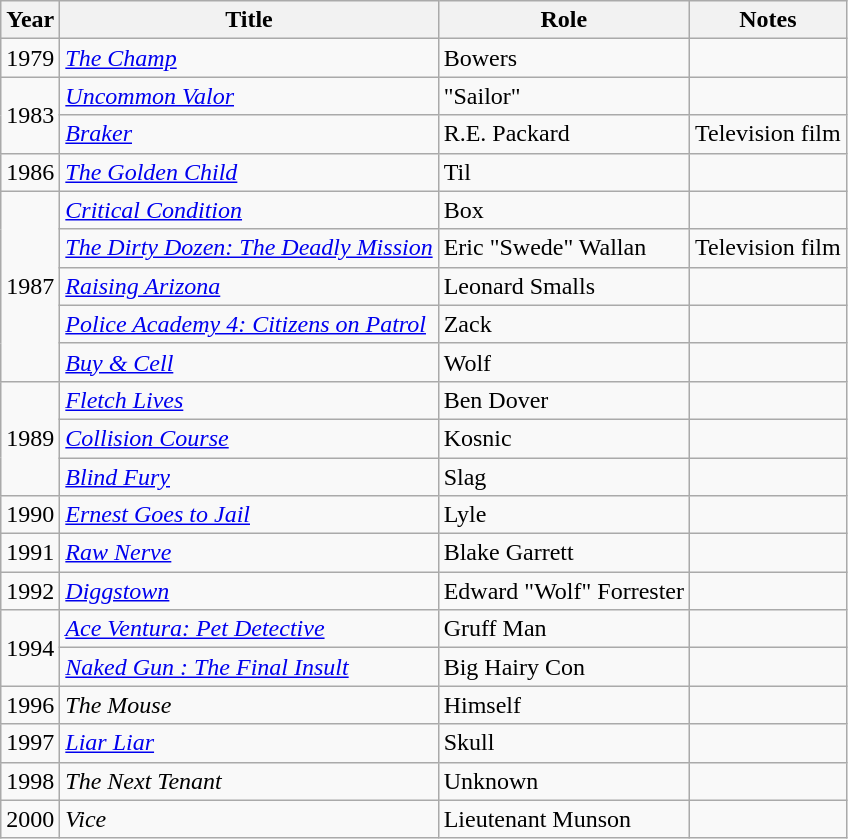<table class="wikitable sortable">
<tr>
<th>Year</th>
<th>Title</th>
<th>Role</th>
<th>Notes</th>
</tr>
<tr>
<td>1979</td>
<td><em><a href='#'>The Champ</a></em></td>
<td>Bowers</td>
<td></td>
</tr>
<tr>
<td rowspan="2">1983</td>
<td><em><a href='#'>Uncommon Valor</a></em></td>
<td>"Sailor"</td>
<td></td>
</tr>
<tr>
<td><em><a href='#'>Braker</a></em></td>
<td>R.E. Packard</td>
<td>Television film</td>
</tr>
<tr>
<td>1986</td>
<td><em><a href='#'>The Golden Child</a></em></td>
<td>Til</td>
<td></td>
</tr>
<tr>
<td rowspan="5">1987</td>
<td><em><a href='#'>Critical Condition</a></em></td>
<td>Box</td>
<td></td>
</tr>
<tr>
<td><em><a href='#'>The Dirty Dozen: The Deadly Mission</a></em></td>
<td>Eric "Swede" Wallan</td>
<td>Television film</td>
</tr>
<tr>
<td><em><a href='#'>Raising Arizona</a></em></td>
<td>Leonard Smalls</td>
<td></td>
</tr>
<tr>
<td><em><a href='#'>Police Academy 4: Citizens on Patrol</a></em></td>
<td>Zack</td>
<td></td>
</tr>
<tr>
<td><em><a href='#'>Buy & Cell</a></em></td>
<td>Wolf</td>
<td></td>
</tr>
<tr>
<td rowspan="3">1989</td>
<td><em><a href='#'>Fletch Lives</a></em></td>
<td>Ben Dover</td>
<td></td>
</tr>
<tr>
<td><em><a href='#'>Collision Course</a></em></td>
<td>Kosnic</td>
<td></td>
</tr>
<tr>
<td><em><a href='#'>Blind Fury</a></em></td>
<td>Slag</td>
<td></td>
</tr>
<tr>
<td>1990</td>
<td><em><a href='#'>Ernest Goes to Jail</a></em></td>
<td>Lyle</td>
<td></td>
</tr>
<tr>
<td>1991</td>
<td><em><a href='#'>Raw Nerve</a></em></td>
<td>Blake Garrett</td>
<td></td>
</tr>
<tr>
<td>1992</td>
<td><em><a href='#'>Diggstown</a></em></td>
<td>Edward "Wolf" Forrester</td>
<td></td>
</tr>
<tr>
<td rowspan="2">1994</td>
<td><em><a href='#'>Ace Ventura: Pet Detective</a></em></td>
<td>Gruff Man</td>
<td></td>
</tr>
<tr>
<td><em><a href='#'>Naked Gun : The Final Insult</a></em></td>
<td>Big Hairy Con</td>
<td></td>
</tr>
<tr>
<td>1996</td>
<td><em>The Mouse</em></td>
<td>Himself</td>
<td></td>
</tr>
<tr>
<td>1997</td>
<td><em><a href='#'>Liar Liar</a></em></td>
<td>Skull</td>
<td></td>
</tr>
<tr>
<td>1998</td>
<td><em>The Next Tenant</em></td>
<td>Unknown</td>
<td></td>
</tr>
<tr>
<td>2000</td>
<td><em>Vice</em></td>
<td>Lieutenant Munson</td>
<td></td>
</tr>
</table>
